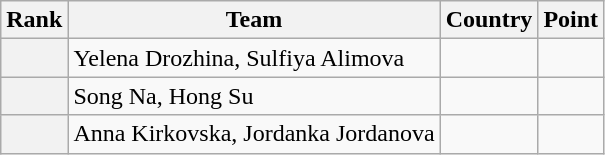<table class="wikitable sortable">
<tr>
<th>Rank</th>
<th>Team</th>
<th>Country</th>
<th>Point</th>
</tr>
<tr>
<th></th>
<td>Yelena Drozhina, Sulfiya Alimova</td>
<td></td>
<td></td>
</tr>
<tr>
<th></th>
<td>Song Na, Hong Su</td>
<td></td>
<td></td>
</tr>
<tr>
<th></th>
<td>Anna Kirkovska, Jordanka Jordanova</td>
<td></td>
<td></td>
</tr>
</table>
